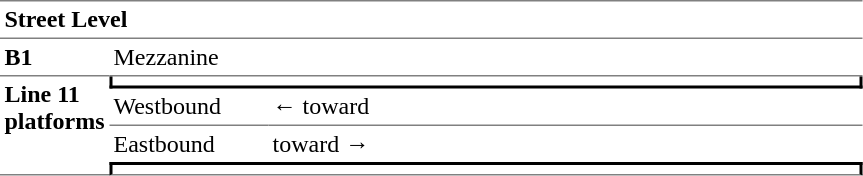<table cellspacing="0" cellpadding="3" border="0">
<tr>
<td colspan="3" style="border-bottom:solid 1px gray;border-top:solid 1px gray;" width="50" valign="top"><strong>Street Level</strong></td>
</tr>
<tr>
<td style="border-bottom:solid 1px gray;" width="50" valign="top"><strong>B1</strong></td>
<td colspan="2" style="border-bottom:solid 1px gray;" width="100" valign="top">Mezzanine</td>
</tr>
<tr>
<td rowspan="10" style="border-bottom:solid 1px gray;" width="50" valign="top"><strong>Line 11 platforms</strong></td>
<td colspan="2" style="border-right:solid 2px black;border-left:solid 2px black;border-bottom:solid 2px black;text-align:center;"></td>
</tr>
<tr>
<td style="border-bottom:solid 1px gray;" width="100">Westbound</td>
<td style="border-bottom:solid 1px gray;" width="390">←   toward  </td>
</tr>
<tr>
<td>Eastbound</td>
<td>   toward   →</td>
</tr>
<tr>
<td colspan="2" style="border-top:solid 2px black;border-right:solid 2px black;border-left:solid 2px black;border-bottom:solid 1px gray;text-align:center;"></td>
</tr>
</table>
